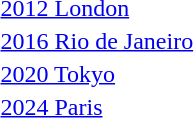<table>
<tr valign="top">
<td><a href='#'>2012 London</a><br></td>
<td></td>
<td></td>
<td><br></td>
</tr>
<tr valign="top">
<td><a href='#'>2016 Rio de Janeiro</a><br></td>
<td></td>
<td></td>
<td><br></td>
</tr>
<tr valign="top">
<td><a href='#'>2020 Tokyo</a><br></td>
<td></td>
<td></td>
<td><br></td>
</tr>
<tr valign="top">
<td><a href='#'>2024 Paris</a><br></td>
<td></td>
<td></td>
<td><br></td>
</tr>
</table>
